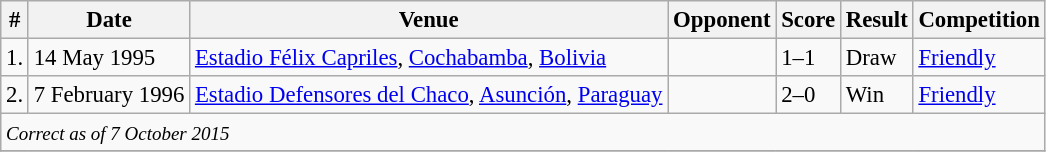<table class="wikitable" style="font-size:95%;">
<tr>
<th>#</th>
<th>Date</th>
<th>Venue</th>
<th>Opponent</th>
<th>Score</th>
<th>Result</th>
<th>Competition</th>
</tr>
<tr>
<td>1.</td>
<td>14 May 1995</td>
<td><a href='#'>Estadio Félix Capriles</a>, <a href='#'>Cochabamba</a>, <a href='#'>Bolivia</a></td>
<td></td>
<td>1–1</td>
<td>Draw</td>
<td><a href='#'>Friendly</a></td>
</tr>
<tr>
<td>2.</td>
<td>7 February 1996</td>
<td><a href='#'>Estadio Defensores del Chaco</a>, <a href='#'>Asunción</a>, <a href='#'>Paraguay</a></td>
<td></td>
<td>2–0</td>
<td>Win</td>
<td><a href='#'>Friendly</a></td>
</tr>
<tr>
<td colspan="15"><small><em>Correct as of 7 October 2015</em></small></td>
</tr>
<tr>
</tr>
</table>
